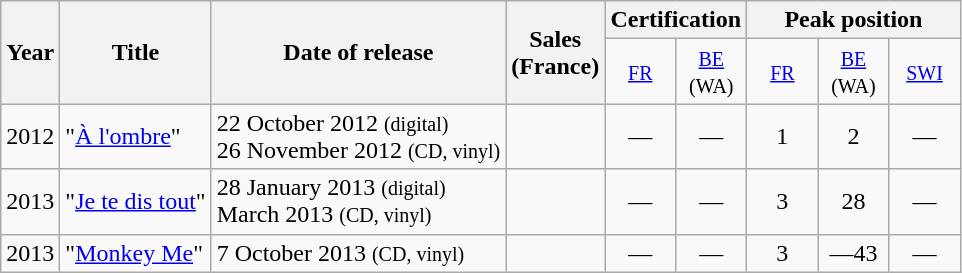<table class="wikitable">
<tr>
<th rowspan="2">Year</th>
<th rowspan="2">Title</th>
<th rowspan="2">Date of release</th>
<th rowspan="2">Sales <br>(France)</th>
<th colspan="2">Certification</th>
<th colspan="3">Peak position</th>
</tr>
<tr>
<td style="width:40px; text-align:center;"><small><a href='#'>FR</a></small></td>
<td style="width:40px; text-align:center;"><small><a href='#'>BE</a> (WA)</small></td>
<td style="width:40px; text-align:center;"><small><a href='#'>FR</a></small></td>
<td style="width:40px; text-align:center;"><small><a href='#'>BE</a> (WA)</small></td>
<td style="width:40px; text-align:center;"><small><a href='#'>SWI</a></small></td>
</tr>
<tr>
<td>2012</td>
<td>"<a href='#'>À l'ombre</a>"</td>
<td>22 October 2012 <small>(digital)</small> <br>26 November 2012 <small>(CD, vinyl)</small></td>
<td style="text-align:center;"></td>
<td style="text-align:center;">—</td>
<td style="text-align:center;">—</td>
<td style="text-align:center;">1</td>
<td style="text-align:center;">2</td>
<td style="text-align:center;">—</td>
</tr>
<tr>
<td>2013</td>
<td>"<a href='#'>Je te dis tout</a>"</td>
<td>28 January 2013 <small>(digital)</small> <br>March 2013 <small>(CD, vinyl)</small></td>
<td style="text-align:center;"></td>
<td style="text-align:center;">—</td>
<td style="text-align:center;">—</td>
<td style="text-align:center;">3</td>
<td style="text-align:center;">28</td>
<td style="text-align:center;">—</td>
</tr>
<tr>
<td>2013</td>
<td>"<a href='#'>Monkey Me</a>"</td>
<td>7 October 2013 <small>(CD, vinyl)</small></td>
<td style="text-align:center;"></td>
<td style="text-align:center;">—</td>
<td style="text-align:center;">—</td>
<td style="text-align:center;">3</td>
<td style="text-align:center;">—43</td>
<td style="text-align:center;">—</td>
</tr>
</table>
